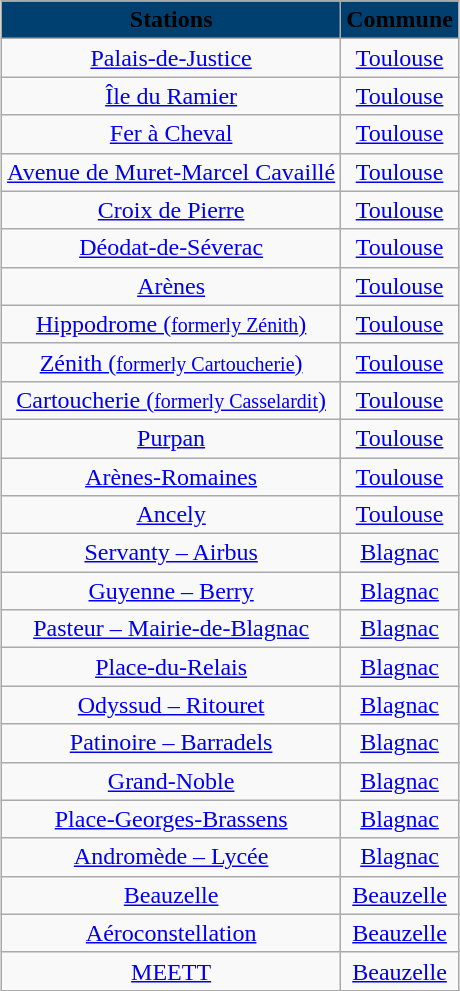<table class="wikitable" style="margin: 1em auto 1em auto;">
<tr>
<td bgcolor=#004070 align="center"><span> <strong>Stations</strong></span></td>
<td bgcolor=#004070 align="center"><span> <strong>Commune</strong></span></td>
</tr>
<tr>
<td align="center"><a href='#'>Palais-de-Justice</a></td>
<td align="center"><a href='#'>Toulouse</a></td>
</tr>
<tr>
<td align="center"><a href='#'>Île du Ramier</a></td>
<td align="center"><a href='#'>Toulouse</a></td>
</tr>
<tr>
<td align="center"><a href='#'>Fer à Cheval</a></td>
<td align="center"><a href='#'>Toulouse</a></td>
</tr>
<tr>
<td align="center"><a href='#'>Avenue de Muret-Marcel Cavaillé</a></td>
<td align="center"><a href='#'>Toulouse</a></td>
</tr>
<tr>
<td align="center"><a href='#'>Croix de Pierre</a></td>
<td align="center"><a href='#'>Toulouse</a></td>
</tr>
<tr>
<td align="center"><a href='#'>Déodat-de-Séverac</a></td>
<td align="center"><a href='#'>Toulouse</a></td>
</tr>
<tr>
<td align="center"><a href='#'>Arènes</a></td>
<td align="center"><a href='#'>Toulouse</a></td>
</tr>
<tr>
<td align="center"><a href='#'>Hippodrome (<small>formerly Zénith</small>)</a></td>
<td align="center"><a href='#'>Toulouse</a></td>
</tr>
<tr>
<td align="center"><a href='#'>Zénith (<small>formerly Cartoucherie</small>)</a></td>
<td align="center"><a href='#'>Toulouse</a></td>
</tr>
<tr>
<td align="center"><a href='#'>Cartoucherie (<small>formerly Casselardit</small>)</a></td>
<td align="center"><a href='#'>Toulouse</a></td>
</tr>
<tr>
<td align="center"><a href='#'>Purpan</a></td>
<td align="center"><a href='#'>Toulouse</a></td>
</tr>
<tr>
<td align="center"><a href='#'>Arènes-Romaines</a></td>
<td align="center"><a href='#'>Toulouse</a></td>
</tr>
<tr>
<td align="center"><a href='#'>Ancely</a></td>
<td align="center"><a href='#'>Toulouse</a></td>
</tr>
<tr>
<td align="center"><a href='#'>Servanty – Airbus</a></td>
<td align="center"><a href='#'>Blagnac</a></td>
</tr>
<tr>
<td align="center"><a href='#'>Guyenne – Berry</a></td>
<td align="center"><a href='#'>Blagnac</a></td>
</tr>
<tr>
<td align="center"><a href='#'>Pasteur – Mairie-de-Blagnac</a></td>
<td align="center"><a href='#'>Blagnac</a></td>
</tr>
<tr>
<td align="center"><a href='#'>Place-du-Relais</a></td>
<td align="center"><a href='#'>Blagnac</a></td>
</tr>
<tr>
<td align="center"><a href='#'>Odyssud – Ritouret</a></td>
<td align="center"><a href='#'>Blagnac</a></td>
</tr>
<tr>
<td align="center"><a href='#'>Patinoire – Barradels</a></td>
<td align="center"><a href='#'>Blagnac</a></td>
</tr>
<tr>
<td align="center"><a href='#'>Grand-Noble</a></td>
<td align="center"><a href='#'>Blagnac</a></td>
</tr>
<tr>
<td align="center"><a href='#'>Place-Georges-Brassens</a></td>
<td align="center"><a href='#'>Blagnac</a></td>
</tr>
<tr>
<td align="center"><a href='#'>Andromède – Lycée</a></td>
<td align="center"><a href='#'>Blagnac</a></td>
</tr>
<tr>
<td align="center"><a href='#'>Beauzelle</a></td>
<td align="center"><a href='#'>Beauzelle</a></td>
</tr>
<tr>
<td align="center"><a href='#'>Aéroconstellation</a></td>
<td align="center"><a href='#'>Beauzelle</a></td>
</tr>
<tr>
<td align="center"><a href='#'>MEETT</a></td>
<td align="center"><a href='#'>Beauzelle</a></td>
</tr>
</table>
